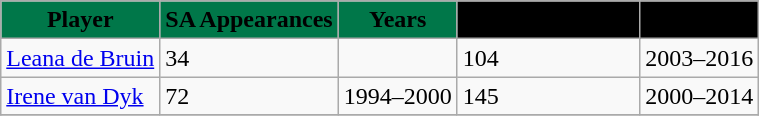<table class="wikitable collapsible" border="1">
<tr>
<th style="background:#007749;"><span>Player</span></th>
<th style="background:#007749;"><span>SA Appearances</span></th>
<th style="background:#007749;"><span>Years</span></th>
<th style="background:black;"><span>NZ Appearances</span></th>
<th style="background:black;"><span>Years</span></th>
</tr>
<tr>
<td><a href='#'>Leana de Bruin</a></td>
<td>34</td>
<td></td>
<td>104</td>
<td>2003–2016</td>
</tr>
<tr>
<td><a href='#'>Irene van Dyk</a></td>
<td>72</td>
<td>1994–2000</td>
<td>145</td>
<td>2000–2014</td>
</tr>
<tr>
</tr>
</table>
